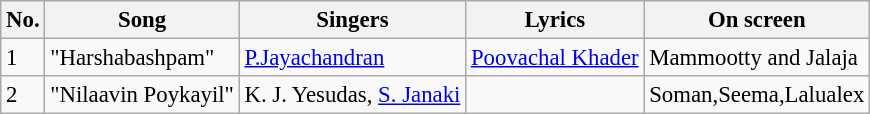<table class="wikitable" style="font-size:95%;">
<tr>
<th>No.</th>
<th>Song</th>
<th>Singers</th>
<th>Lyrics</th>
<th>On screen</th>
</tr>
<tr>
<td>1</td>
<td>"Harshabashpam"</td>
<td><a href='#'>P.Jayachandran</a></td>
<td><a href='#'>Poovachal Khader</a></td>
<td>Mammootty and Jalaja</td>
</tr>
<tr>
<td>2</td>
<td>"Nilaavin Poykayil"</td>
<td>K. J. Yesudas, <a href='#'>S. Janaki</a></td>
<td></td>
<td>Soman,Seema,Lalualex</td>
</tr>
</table>
